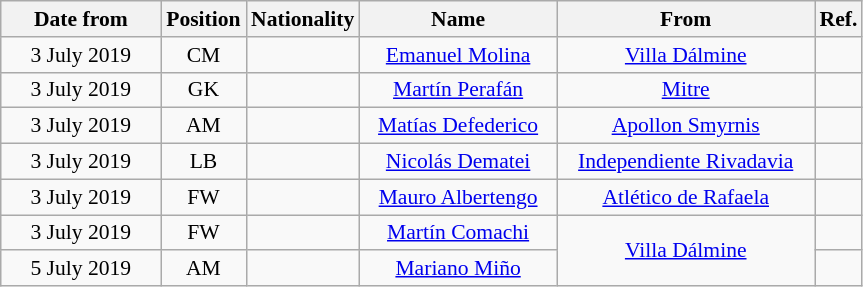<table class="wikitable" style="text-align:center; font-size:90%; ">
<tr>
<th style="background:#; color:#; width:100px;">Date from</th>
<th style="background:#; color:#; width:50px;">Position</th>
<th style="background:#; color:#; width:50px;">Nationality</th>
<th style="background:#; color:#; width:125px;">Name</th>
<th style="background:#; color:#; width:165px;">From</th>
<th style="background:#; color:#; width:25px;">Ref.</th>
</tr>
<tr>
<td>3 July 2019</td>
<td>CM</td>
<td></td>
<td><a href='#'>Emanuel Molina</a></td>
<td> <a href='#'>Villa Dálmine</a></td>
<td></td>
</tr>
<tr>
<td>3 July 2019</td>
<td>GK</td>
<td></td>
<td><a href='#'>Martín Perafán</a></td>
<td> <a href='#'>Mitre</a></td>
<td></td>
</tr>
<tr>
<td>3 July 2019</td>
<td>AM</td>
<td></td>
<td><a href='#'>Matías Defederico</a></td>
<td> <a href='#'>Apollon Smyrnis</a></td>
<td></td>
</tr>
<tr>
<td>3 July 2019</td>
<td>LB</td>
<td></td>
<td><a href='#'>Nicolás Dematei</a></td>
<td> <a href='#'>Independiente Rivadavia</a></td>
<td></td>
</tr>
<tr>
<td>3 July 2019</td>
<td>FW</td>
<td></td>
<td><a href='#'>Mauro Albertengo</a></td>
<td> <a href='#'>Atlético de Rafaela</a></td>
<td></td>
</tr>
<tr>
<td>3 July 2019</td>
<td>FW</td>
<td></td>
<td><a href='#'>Martín Comachi</a></td>
<td rowspan="2"> <a href='#'>Villa Dálmine</a></td>
<td></td>
</tr>
<tr>
<td>5 July 2019</td>
<td>AM</td>
<td></td>
<td><a href='#'>Mariano Miño</a></td>
<td></td>
</tr>
</table>
